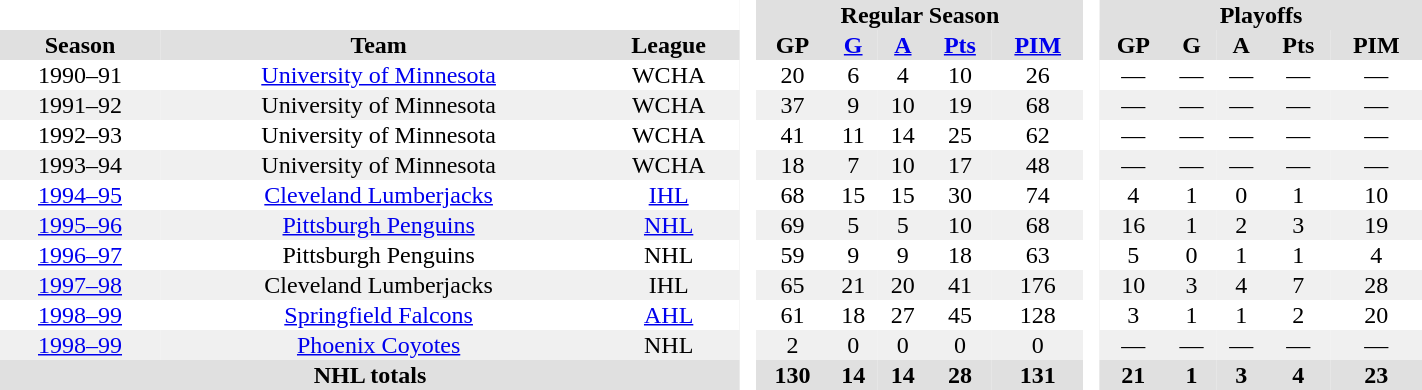<table border="0" cellpadding="1" cellspacing="0" style="text-align:center; width:75%">
<tr bgcolor="#e0e0e0">
<th colspan="3"  bgcolor="#ffffff"> </th>
<th rowspan="99" bgcolor="#ffffff"> </th>
<th colspan="5">Regular Season</th>
<th rowspan="99" bgcolor="#ffffff"> </th>
<th colspan="5">Playoffs</th>
</tr>
<tr bgcolor="#e0e0e0">
<th>Season</th>
<th>Team</th>
<th>League</th>
<th>GP</th>
<th><a href='#'>G</a></th>
<th><a href='#'>A</a></th>
<th><a href='#'>Pts</a></th>
<th><a href='#'>PIM</a></th>
<th>GP</th>
<th>G</th>
<th>A</th>
<th>Pts</th>
<th>PIM</th>
</tr>
<tr>
<td>1990–91</td>
<td><a href='#'>University of Minnesota</a></td>
<td>WCHA</td>
<td>20</td>
<td>6</td>
<td>4</td>
<td>10</td>
<td>26</td>
<td>—</td>
<td>—</td>
<td>—</td>
<td>—</td>
<td>—</td>
</tr>
<tr bgcolor="#f0f0f0">
<td>1991–92</td>
<td>University of Minnesota</td>
<td>WCHA</td>
<td>37</td>
<td>9</td>
<td>10</td>
<td>19</td>
<td>68</td>
<td>—</td>
<td>—</td>
<td>—</td>
<td>—</td>
<td>—</td>
</tr>
<tr>
<td>1992–93</td>
<td>University of Minnesota</td>
<td>WCHA</td>
<td>41</td>
<td>11</td>
<td>14</td>
<td>25</td>
<td>62</td>
<td>—</td>
<td>—</td>
<td>—</td>
<td>—</td>
<td>—</td>
</tr>
<tr bgcolor="#f0f0f0">
<td>1993–94</td>
<td>University of Minnesota</td>
<td>WCHA</td>
<td>18</td>
<td>7</td>
<td>10</td>
<td>17</td>
<td>48</td>
<td>—</td>
<td>—</td>
<td>—</td>
<td>—</td>
<td>—</td>
</tr>
<tr>
<td><a href='#'>1994–95</a></td>
<td><a href='#'>Cleveland Lumberjacks</a></td>
<td><a href='#'>IHL</a></td>
<td>68</td>
<td>15</td>
<td>15</td>
<td>30</td>
<td>74</td>
<td>4</td>
<td>1</td>
<td>0</td>
<td>1</td>
<td>10</td>
</tr>
<tr bgcolor="#f0f0f0">
<td><a href='#'>1995–96</a></td>
<td><a href='#'>Pittsburgh Penguins</a></td>
<td><a href='#'>NHL</a></td>
<td>69</td>
<td>5</td>
<td>5</td>
<td>10</td>
<td>68</td>
<td>16</td>
<td>1</td>
<td>2</td>
<td>3</td>
<td>19</td>
</tr>
<tr>
<td><a href='#'>1996–97</a></td>
<td>Pittsburgh Penguins</td>
<td>NHL</td>
<td>59</td>
<td>9</td>
<td>9</td>
<td>18</td>
<td>63</td>
<td>5</td>
<td>0</td>
<td>1</td>
<td>1</td>
<td>4</td>
</tr>
<tr bgcolor="#f0f0f0">
<td><a href='#'>1997–98</a></td>
<td>Cleveland Lumberjacks</td>
<td>IHL</td>
<td>65</td>
<td>21</td>
<td>20</td>
<td>41</td>
<td>176</td>
<td>10</td>
<td>3</td>
<td>4</td>
<td>7</td>
<td>28</td>
</tr>
<tr>
<td><a href='#'>1998–99</a></td>
<td><a href='#'>Springfield Falcons</a></td>
<td><a href='#'>AHL</a></td>
<td>61</td>
<td>18</td>
<td>27</td>
<td>45</td>
<td>128</td>
<td>3</td>
<td>1</td>
<td>1</td>
<td>2</td>
<td>20</td>
</tr>
<tr bgcolor="#f0f0f0">
<td><a href='#'>1998–99</a></td>
<td><a href='#'>Phoenix Coyotes</a></td>
<td>NHL</td>
<td>2</td>
<td>0</td>
<td>0</td>
<td>0</td>
<td>0</td>
<td>—</td>
<td>—</td>
<td>—</td>
<td>—</td>
<td>—</td>
</tr>
<tr bgcolor="#e0e0e0">
<th colspan="3">NHL totals</th>
<th>130</th>
<th>14</th>
<th>14</th>
<th>28</th>
<th>131</th>
<th>21</th>
<th>1</th>
<th>3</th>
<th>4</th>
<th>23</th>
</tr>
</table>
